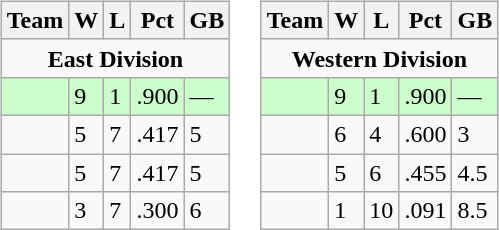<table>
<tr>
<td><br><table class="wikitable">
<tr>
<th>Team</th>
<th>W</th>
<th>L</th>
<th>Pct</th>
<th>GB</th>
</tr>
<tr>
<td colspan="6" align="center"><strong>East Division</strong></td>
</tr>
<tr bgcolor="#ccffcc">
<td></td>
<td>9</td>
<td>1</td>
<td>.900</td>
<td>—</td>
</tr>
<tr>
<td></td>
<td>5</td>
<td>7</td>
<td>.417</td>
<td>5</td>
</tr>
<tr>
<td></td>
<td>5</td>
<td>7</td>
<td>.417</td>
<td>5</td>
</tr>
<tr>
<td></td>
<td>3</td>
<td>7</td>
<td>.300</td>
<td>6</td>
</tr>
</table>
</td>
<td><br><table class="wikitable">
<tr>
<th>Team</th>
<th>W</th>
<th>L</th>
<th>Pct</th>
<th>GB</th>
</tr>
<tr>
<td colspan="6" align="center"><strong>Western Division</strong></td>
</tr>
<tr bgcolor="#ccffcc">
<td></td>
<td>9</td>
<td>1</td>
<td>.900</td>
<td>—</td>
</tr>
<tr>
<td></td>
<td>6</td>
<td>4</td>
<td>.600</td>
<td>3</td>
</tr>
<tr>
<td></td>
<td>5</td>
<td>6</td>
<td>.455</td>
<td>4.5</td>
</tr>
<tr>
<td></td>
<td>1</td>
<td>10</td>
<td>.091</td>
<td>8.5</td>
</tr>
</table>
</td>
</tr>
</table>
